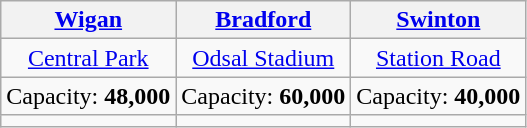<table class="wikitable" style="text-align:center">
<tr>
<th><a href='#'>Wigan</a></th>
<th><a href='#'>Bradford</a></th>
<th><a href='#'>Swinton</a></th>
</tr>
<tr>
<td><a href='#'>Central Park</a></td>
<td><a href='#'>Odsal Stadium</a></td>
<td><a href='#'>Station Road</a></td>
</tr>
<tr>
<td>Capacity: <strong>48,000 </strong></td>
<td>Capacity: <strong>60,000</strong></td>
<td>Capacity: <strong>40,000</strong></td>
</tr>
<tr>
<td></td>
<td></td>
<td></td>
</tr>
</table>
